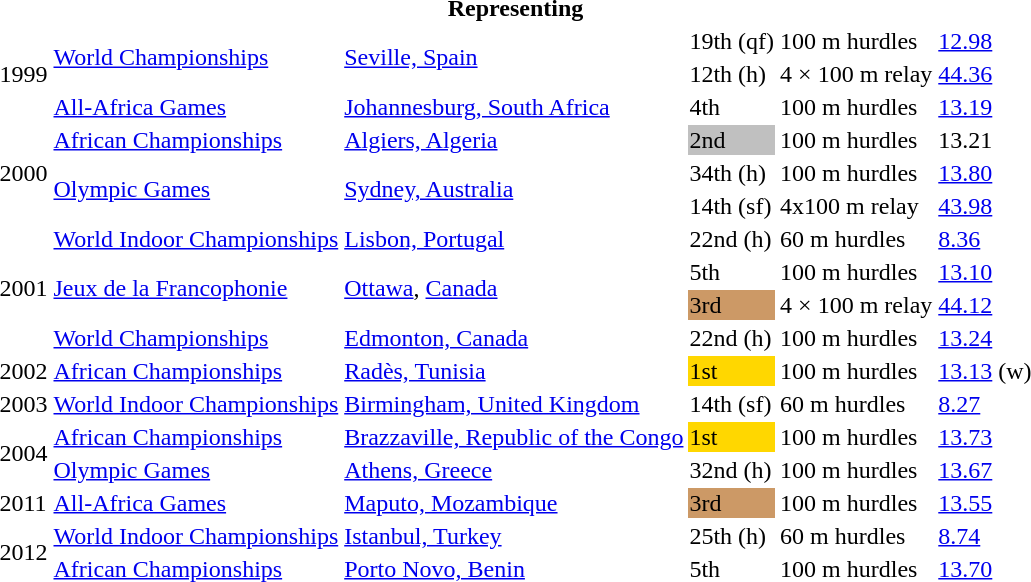<table>
<tr>
<th colspan="6">Representing </th>
</tr>
<tr>
<td rowspan=3>1999</td>
<td rowspan=2><a href='#'>World Championships</a></td>
<td rowspan=2><a href='#'>Seville, Spain</a></td>
<td>19th (qf)</td>
<td>100 m hurdles</td>
<td><a href='#'>12.98</a></td>
</tr>
<tr>
<td>12th (h)</td>
<td>4 × 100 m relay</td>
<td><a href='#'>44.36</a></td>
</tr>
<tr>
<td><a href='#'>All-Africa Games</a></td>
<td><a href='#'>Johannesburg, South Africa</a></td>
<td>4th</td>
<td>100 m hurdles</td>
<td><a href='#'>13.19</a></td>
</tr>
<tr>
<td rowspan=3>2000</td>
<td><a href='#'>African Championships</a></td>
<td><a href='#'>Algiers, Algeria</a></td>
<td bgcolor=silver>2nd</td>
<td>100 m hurdles</td>
<td>13.21</td>
</tr>
<tr>
<td rowspan=2><a href='#'>Olympic Games</a></td>
<td rowspan=2><a href='#'>Sydney, Australia</a></td>
<td>34th (h)</td>
<td>100 m hurdles</td>
<td><a href='#'>13.80</a></td>
</tr>
<tr>
<td>14th (sf)</td>
<td>4x100 m relay</td>
<td><a href='#'>43.98</a></td>
</tr>
<tr>
<td rowspan=4>2001</td>
<td><a href='#'>World Indoor Championships</a></td>
<td><a href='#'>Lisbon, Portugal</a></td>
<td>22nd (h)</td>
<td>60 m hurdles</td>
<td><a href='#'>8.36</a></td>
</tr>
<tr>
<td rowspan=2><a href='#'>Jeux de la Francophonie</a></td>
<td rowspan=2><a href='#'>Ottawa</a>, <a href='#'>Canada</a></td>
<td>5th</td>
<td>100 m hurdles</td>
<td><a href='#'>13.10</a></td>
</tr>
<tr>
<td bgcolor=cc9966>3rd</td>
<td>4 × 100 m relay</td>
<td><a href='#'>44.12</a></td>
</tr>
<tr>
<td><a href='#'>World Championships</a></td>
<td><a href='#'>Edmonton, Canada</a></td>
<td>22nd (h)</td>
<td>100 m hurdles</td>
<td><a href='#'>13.24</a></td>
</tr>
<tr>
<td>2002</td>
<td><a href='#'>African Championships</a></td>
<td><a href='#'>Radès, Tunisia</a></td>
<td bgcolor=gold>1st</td>
<td>100 m hurdles</td>
<td><a href='#'>13.13</a> (w)</td>
</tr>
<tr>
<td>2003</td>
<td><a href='#'>World Indoor Championships</a></td>
<td><a href='#'>Birmingham, United Kingdom</a></td>
<td>14th (sf)</td>
<td>60 m hurdles</td>
<td><a href='#'>8.27</a></td>
</tr>
<tr>
<td rowspan=2>2004</td>
<td><a href='#'>African Championships</a></td>
<td><a href='#'>Brazzaville, Republic of the Congo</a></td>
<td bgcolor=gold>1st</td>
<td>100 m hurdles</td>
<td><a href='#'>13.73</a></td>
</tr>
<tr>
<td><a href='#'>Olympic Games</a></td>
<td><a href='#'>Athens, Greece</a></td>
<td>32nd (h)</td>
<td>100 m hurdles</td>
<td><a href='#'>13.67</a></td>
</tr>
<tr>
<td>2011</td>
<td><a href='#'>All-Africa Games</a></td>
<td><a href='#'>Maputo, Mozambique</a></td>
<td bgcolor=cc9966>3rd</td>
<td>100 m hurdles</td>
<td><a href='#'>13.55</a></td>
</tr>
<tr>
<td rowspan=2>2012</td>
<td><a href='#'>World Indoor Championships</a></td>
<td><a href='#'>Istanbul, Turkey</a></td>
<td>25th (h)</td>
<td>60 m hurdles</td>
<td><a href='#'>8.74</a></td>
</tr>
<tr>
<td><a href='#'>African Championships</a></td>
<td><a href='#'>Porto Novo, Benin</a></td>
<td>5th</td>
<td>100 m hurdles</td>
<td><a href='#'>13.70</a></td>
</tr>
</table>
